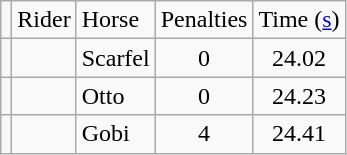<table class=wikitable>
<tr>
<td></td>
<td>Rider</td>
<td>Horse</td>
<td>Penalties</td>
<td>Time (<a href='#'>s</a>)</td>
</tr>
<tr>
<td></td>
<td></td>
<td>Scarfel</td>
<td align=center>0</td>
<td align=center>24.02</td>
</tr>
<tr>
<td></td>
<td></td>
<td>Otto</td>
<td align=center>0</td>
<td align=center>24.23</td>
</tr>
<tr>
<td></td>
<td></td>
<td>Gobi</td>
<td align=center>4</td>
<td align=center>24.41</td>
</tr>
</table>
